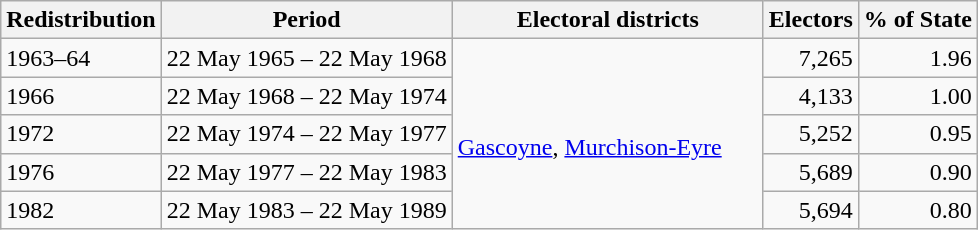<table class="wikitable">
<tr>
<th>Redistribution</th>
<th>Period</th>
<th>Electoral districts</th>
<th>Electors</th>
<th>% of State</th>
</tr>
<tr>
<td>1963–64</td>
<td>22 May 1965 – 22 May 1968</td>
<td rowspan=5 width = 200><br><a href='#'>Gascoyne</a>,
<a href='#'>Murchison-Eyre</a></td>
<td align=right>7,265</td>
<td align=right>1.96</td>
</tr>
<tr>
<td>1966</td>
<td>22 May 1968 – 22 May 1974</td>
<td align=right>4,133</td>
<td align=right>1.00</td>
</tr>
<tr>
<td>1972</td>
<td>22 May 1974 – 22 May 1977</td>
<td align=right>5,252</td>
<td align=right>0.95</td>
</tr>
<tr>
<td>1976</td>
<td>22 May 1977 – 22 May 1983</td>
<td align=right>5,689</td>
<td align=right>0.90</td>
</tr>
<tr>
<td>1982</td>
<td>22 May 1983 – 22 May 1989</td>
<td align=right>5,694</td>
<td align=right>0.80</td>
</tr>
</table>
